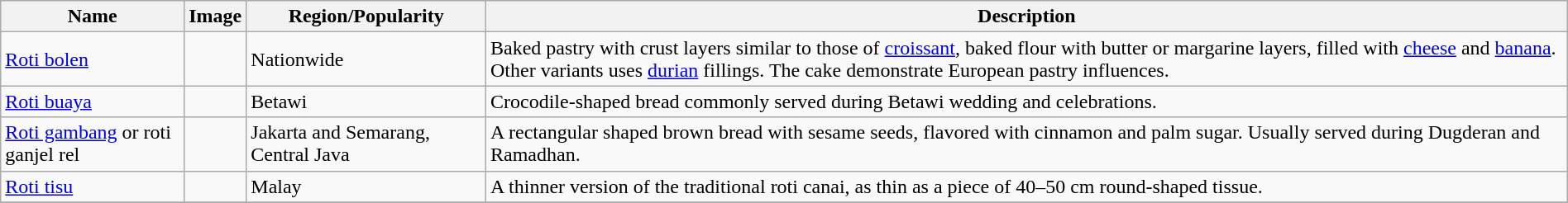<table class="wikitable sortable" width="100%">
<tr>
<th>Name</th>
<th>Image</th>
<th>Region/Popularity</th>
<th>Description</th>
</tr>
<tr>
<td><a href='#'>Roti bolen</a></td>
<td></td>
<td>Nationwide</td>
<td>Baked pastry with crust layers similar to those of <a href='#'>croissant</a>, baked flour with butter or margarine layers, filled with <a href='#'>cheese</a> and <a href='#'>banana</a>. Other variants uses <a href='#'>durian</a> fillings. The cake demonstrate European pastry influences.</td>
</tr>
<tr>
<td><a href='#'>Roti buaya</a></td>
<td></td>
<td>Betawi</td>
<td>Crocodile-shaped bread commonly served during Betawi wedding and celebrations.</td>
</tr>
<tr>
<td><a href='#'>Roti gambang</a> or roti ganjel rel</td>
<td></td>
<td>Jakarta and Semarang, Central Java</td>
<td>A rectangular shaped brown bread with sesame seeds, flavored with cinnamon and palm sugar. Usually served during Dugderan and Ramadhan.</td>
</tr>
<tr>
<td><a href='#'>Roti tisu</a></td>
<td></td>
<td>Malay</td>
<td>A thinner version of the traditional roti canai, as thin as a piece of 40–50 cm round-shaped tissue.</td>
</tr>
<tr>
</tr>
</table>
